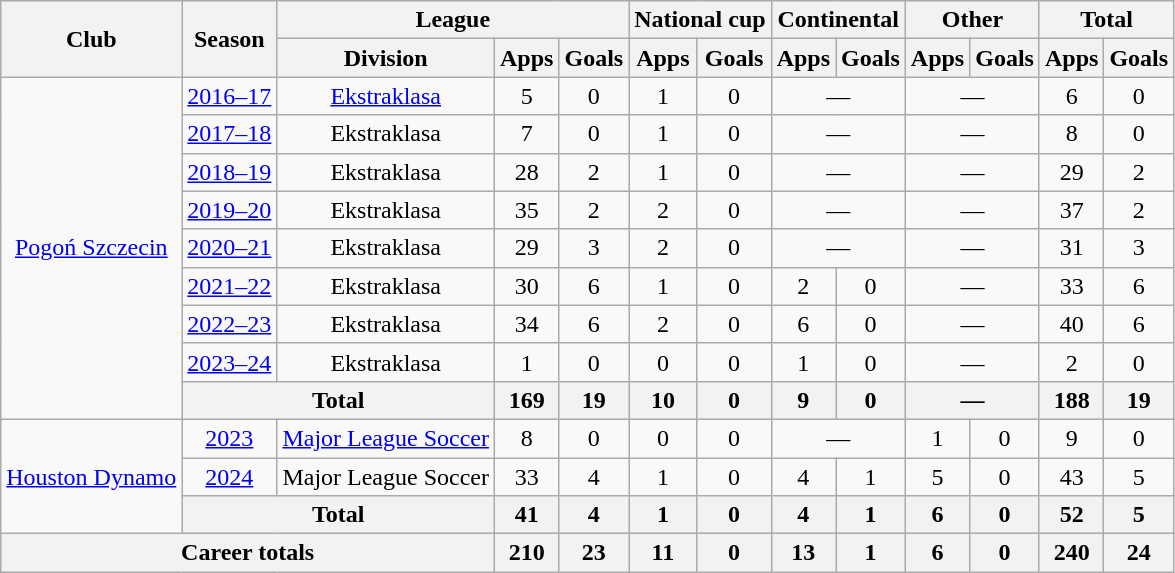<table class="wikitable" style="text-align: center;">
<tr>
<th rowspan="2">Club</th>
<th rowspan="2">Season</th>
<th colspan="3">League</th>
<th colspan="2">National cup</th>
<th colspan="2">Continental</th>
<th colspan="2">Other</th>
<th colspan="2">Total</th>
</tr>
<tr>
<th>Division</th>
<th>Apps</th>
<th>Goals</th>
<th>Apps</th>
<th>Goals</th>
<th>Apps</th>
<th>Goals</th>
<th>Apps</th>
<th>Goals</th>
<th>Apps</th>
<th>Goals</th>
</tr>
<tr>
<td rowspan=9><a href='#'>Pogoń Szczecin</a></td>
<td><a href='#'>2016–17</a></td>
<td><a href='#'>Ekstraklasa</a></td>
<td>5</td>
<td>0</td>
<td>1</td>
<td>0</td>
<td colspan=2>—</td>
<td colspan=2>—</td>
<td>6</td>
<td>0</td>
</tr>
<tr>
<td><a href='#'>2017–18</a></td>
<td>Ekstraklasa</td>
<td>7</td>
<td>0</td>
<td>1</td>
<td>0</td>
<td colspan=2>—</td>
<td colspan=2>—</td>
<td>8</td>
<td>0</td>
</tr>
<tr>
<td><a href='#'>2018–19</a></td>
<td>Ekstraklasa</td>
<td>28</td>
<td>2</td>
<td>1</td>
<td>0</td>
<td colspan=2>—</td>
<td colspan=2>—</td>
<td>29</td>
<td>2</td>
</tr>
<tr>
<td><a href='#'>2019–20</a></td>
<td>Ekstraklasa</td>
<td>35</td>
<td>2</td>
<td>2</td>
<td>0</td>
<td colspan=2>—</td>
<td colspan=2>—</td>
<td>37</td>
<td>2</td>
</tr>
<tr>
<td><a href='#'>2020–21</a></td>
<td>Ekstraklasa</td>
<td>29</td>
<td>3</td>
<td>2</td>
<td>0</td>
<td colspan=2>—</td>
<td colspan=2>—</td>
<td>31</td>
<td>3</td>
</tr>
<tr>
<td><a href='#'>2021–22</a></td>
<td>Ekstraklasa</td>
<td>30</td>
<td>6</td>
<td>1</td>
<td>0</td>
<td>2</td>
<td>0</td>
<td colspan=2>—</td>
<td>33</td>
<td>6</td>
</tr>
<tr>
<td><a href='#'>2022–23</a></td>
<td>Ekstraklasa</td>
<td>34</td>
<td>6</td>
<td>2</td>
<td>0</td>
<td>6</td>
<td>0</td>
<td colspan=2>—</td>
<td>40</td>
<td>6</td>
</tr>
<tr>
<td><a href='#'>2023–24</a></td>
<td>Ekstraklasa</td>
<td>1</td>
<td>0</td>
<td>0</td>
<td>0</td>
<td>1</td>
<td>0</td>
<td colspan=2>—</td>
<td>2</td>
<td>0</td>
</tr>
<tr>
<th colspan=2>Total</th>
<th>169</th>
<th>19</th>
<th>10</th>
<th>0</th>
<th>9</th>
<th>0</th>
<th colspan=2>—</th>
<th>188</th>
<th>19</th>
</tr>
<tr>
<td rowspan=3><a href='#'>Houston Dynamo</a></td>
<td><a href='#'>2023</a></td>
<td><a href='#'>Major League Soccer</a></td>
<td>8</td>
<td>0</td>
<td>0</td>
<td>0</td>
<td colspan=2>—</td>
<td>1</td>
<td>0</td>
<td>9</td>
<td>0</td>
</tr>
<tr>
<td><a href='#'>2024</a></td>
<td>Major League Soccer</td>
<td>33</td>
<td>4</td>
<td>1</td>
<td>0</td>
<td>4</td>
<td>1</td>
<td>5</td>
<td>0</td>
<td>43</td>
<td>5</td>
</tr>
<tr>
<th colspan=2>Total</th>
<th>41</th>
<th>4</th>
<th>1</th>
<th>0</th>
<th>4</th>
<th>1</th>
<th>6</th>
<th>0</th>
<th>52</th>
<th>5</th>
</tr>
<tr>
<th colspan=3>Career totals</th>
<th>210</th>
<th>23</th>
<th>11</th>
<th>0</th>
<th>13</th>
<th>1</th>
<th>6</th>
<th>0</th>
<th>240</th>
<th>24</th>
</tr>
</table>
